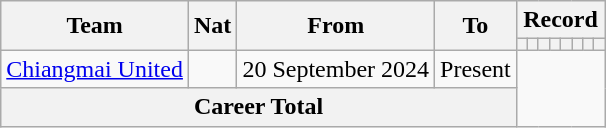<table class="wikitable" style="text-align: center">
<tr>
<th rowspan="2">Team</th>
<th rowspan="2">Nat</th>
<th rowspan="2">From</th>
<th rowspan="2">To</th>
<th colspan="8">Record</th>
</tr>
<tr>
<th></th>
<th></th>
<th></th>
<th></th>
<th></th>
<th></th>
<th></th>
<th></th>
</tr>
<tr>
<td align=left><a href='#'>Chiangmai United</a></td>
<td></td>
<td align=left>20 September 2024</td>
<td align=left>Present<br></td>
</tr>
<tr>
<th colspan="4">Career Total<br></th>
</tr>
</table>
